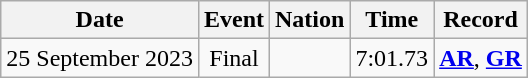<table class=wikitable style=text-align:center>
<tr>
<th>Date</th>
<th>Event</th>
<th>Nation</th>
<th>Time</th>
<th>Record</th>
</tr>
<tr>
<td>25 September 2023</td>
<td>Final</td>
<td align=left></td>
<td>7:01.73</td>
<td><strong><a href='#'>AR</a></strong>, <strong><a href='#'>GR</a></strong></td>
</tr>
</table>
